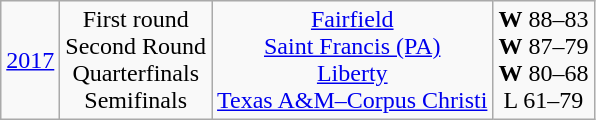<table class="wikitable">
<tr align="center">
<td><a href='#'>2017</a></td>
<td>First round<br>Second Round<br>Quarterfinals<br>Semifinals</td>
<td><a href='#'>Fairfield</a><br><a href='#'>Saint Francis (PA)</a><br><a href='#'>Liberty</a><br><a href='#'>Texas A&M–Corpus Christi</a></td>
<td><strong>W</strong> 88–83<br><strong>W</strong> 87–79<br><strong>W</strong> 80–68<br>L 61–79</td>
</tr>
</table>
